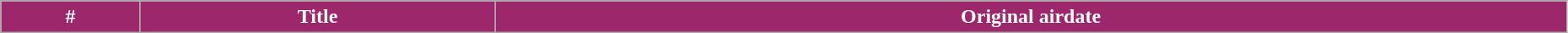<table class="wikitable plainrowheaders"  style="width:98%; background:#fff;">
<tr style="color:#fff;">
<th style="background:#9C276B;">#</th>
<th style="background:#9C276B;">Title</th>
<th style="background:#9C276B;">Original airdate<br>











</th>
</tr>
</table>
